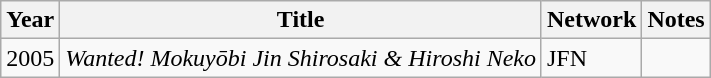<table class="wikitable">
<tr>
<th>Year</th>
<th>Title</th>
<th>Network</th>
<th>Notes</th>
</tr>
<tr>
<td>2005</td>
<td><em>Wanted! Mokuyōbi Jin Shirosaki & Hiroshi Neko</em></td>
<td>JFN</td>
<td></td>
</tr>
</table>
